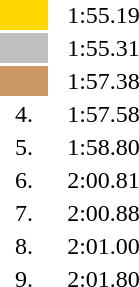<table style="text-align:center">
<tr>
<td width=30 bgcolor=gold></td>
<td align=left></td>
<td width=60>1:55.19</td>
</tr>
<tr>
<td bgcolor=silver></td>
<td align=left></td>
<td>1:55.31</td>
</tr>
<tr>
<td bgcolor=cc9966></td>
<td align=left></td>
<td>1:57.38</td>
</tr>
<tr>
<td>4.</td>
<td align=left></td>
<td>1:57.58</td>
</tr>
<tr>
<td>5.</td>
<td align=left></td>
<td>1:58.80</td>
</tr>
<tr>
<td>6.</td>
<td align=left></td>
<td>2:00.81</td>
</tr>
<tr>
<td>7.</td>
<td align=left></td>
<td>2:00.88</td>
</tr>
<tr>
<td>8.</td>
<td align=left></td>
<td>2:01.00</td>
</tr>
<tr>
<td>9.</td>
<td align=left></td>
<td>2:01.80</td>
</tr>
</table>
